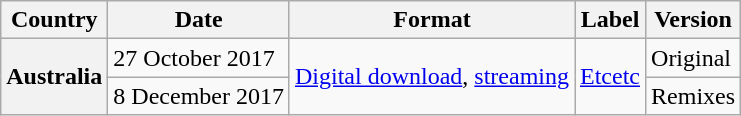<table class="wikitable plainrowheaders">
<tr>
<th scope="col">Country</th>
<th scope="col">Date</th>
<th scope="col">Format</th>
<th scope="col">Label</th>
<th scope="col">Version</th>
</tr>
<tr>
<th scope="row" rowspan="2">Australia</th>
<td>27 October 2017</td>
<td rowspan="2"><a href='#'>Digital download</a>, <a href='#'>streaming</a></td>
<td rowspan="2"><a href='#'>Etcetc</a></td>
<td>Original</td>
</tr>
<tr>
<td>8 December 2017</td>
<td>Remixes</td>
</tr>
</table>
